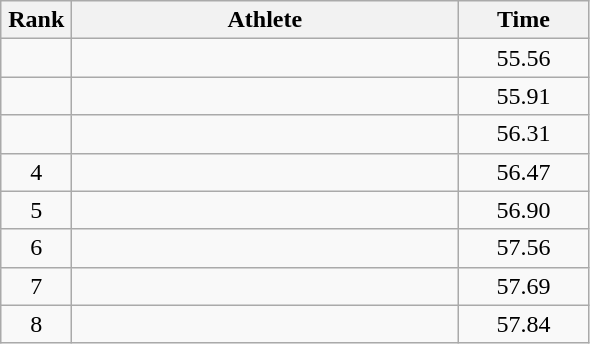<table class=wikitable style="text-align:center">
<tr>
<th width=40>Rank</th>
<th width=250>Athlete</th>
<th width=80>Time</th>
</tr>
<tr>
<td></td>
<td align=left></td>
<td>55.56</td>
</tr>
<tr>
<td></td>
<td align=left></td>
<td>55.91</td>
</tr>
<tr>
<td></td>
<td align=left></td>
<td>56.31</td>
</tr>
<tr>
<td>4</td>
<td align=left></td>
<td>56.47</td>
</tr>
<tr>
<td>5</td>
<td align=left></td>
<td>56.90</td>
</tr>
<tr>
<td>6</td>
<td align=left></td>
<td>57.56</td>
</tr>
<tr>
<td>7</td>
<td align=left></td>
<td>57.69</td>
</tr>
<tr>
<td>8</td>
<td align=left></td>
<td>57.84</td>
</tr>
</table>
